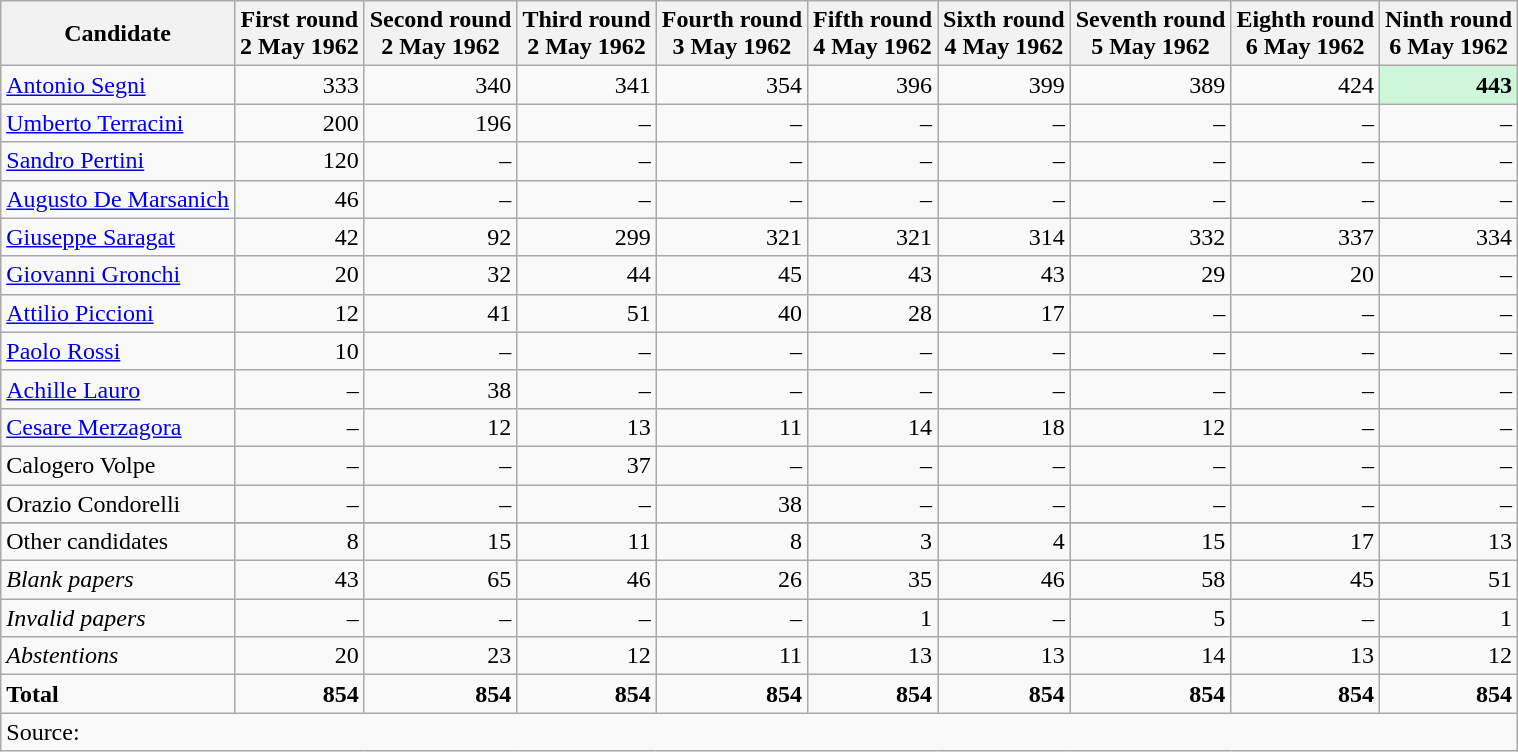<table class="wikitable sortable" style=text-align:right>
<tr>
<th>Candidate</th>
<th>First round<br>2 May 1962</th>
<th>Second round<br>2 May 1962</th>
<th>Third round<br>2 May 1962</th>
<th data-sort-type="number">Fourth round<br>3 May 1962</th>
<th data-sort-type="number">Fifth round<br>4 May 1962</th>
<th data-sort-type="number">Sixth round<br>4 May 1962</th>
<th data-sort-type="number">Seventh round<br>5 May 1962</th>
<th data-sort-type="number">Eighth round<br>6 May 1962</th>
<th data-sort-type="number">Ninth round<br>6 May 1962</th>
</tr>
<tr>
<td align=left><a href='#'>Antonio Segni</a></td>
<td>333</td>
<td>340</td>
<td>341</td>
<td>354</td>
<td>396</td>
<td>399</td>
<td>389</td>
<td>424</td>
<td bgcolor=#CEF6D8><strong>443</strong></td>
</tr>
<tr>
<td align=left><a href='#'>Umberto Terracini</a></td>
<td>200</td>
<td>196</td>
<td>–</td>
<td>–</td>
<td>–</td>
<td>–</td>
<td>–</td>
<td>–</td>
<td>–</td>
</tr>
<tr>
<td align=left><a href='#'>Sandro Pertini</a></td>
<td>120</td>
<td>–</td>
<td>–</td>
<td>–</td>
<td>–</td>
<td>–</td>
<td>–</td>
<td>–</td>
<td>–</td>
</tr>
<tr>
<td align=left><a href='#'>Augusto De Marsanich</a></td>
<td>46</td>
<td>–</td>
<td>–</td>
<td>–</td>
<td>–</td>
<td>–</td>
<td>–</td>
<td>–</td>
<td>–</td>
</tr>
<tr>
<td align=left><a href='#'>Giuseppe Saragat</a></td>
<td>42</td>
<td>92</td>
<td>299</td>
<td>321</td>
<td>321</td>
<td>314</td>
<td>332</td>
<td>337</td>
<td>334</td>
</tr>
<tr>
<td align=left><a href='#'>Giovanni Gronchi</a></td>
<td>20</td>
<td>32</td>
<td>44</td>
<td>45</td>
<td>43</td>
<td>43</td>
<td>29</td>
<td>20</td>
<td>–</td>
</tr>
<tr>
<td align=left><a href='#'>Attilio Piccioni</a></td>
<td>12</td>
<td>41</td>
<td>51</td>
<td>40</td>
<td>28</td>
<td>17</td>
<td>–</td>
<td>–</td>
<td>–</td>
</tr>
<tr>
<td align=left><a href='#'>Paolo Rossi</a></td>
<td>10</td>
<td>–</td>
<td>–</td>
<td>–</td>
<td>–</td>
<td>–</td>
<td>–</td>
<td>–</td>
<td>–</td>
</tr>
<tr>
<td align=left><a href='#'>Achille Lauro</a></td>
<td>–</td>
<td>38</td>
<td>–</td>
<td>–</td>
<td>–</td>
<td>–</td>
<td>–</td>
<td>–</td>
<td>–</td>
</tr>
<tr>
<td align=left><a href='#'>Cesare Merzagora</a></td>
<td>–</td>
<td>12</td>
<td>13</td>
<td>11</td>
<td>14</td>
<td>18</td>
<td>12</td>
<td>–</td>
<td>–</td>
</tr>
<tr>
<td align=left>Calogero Volpe</td>
<td>–</td>
<td>–</td>
<td>37</td>
<td>–</td>
<td>–</td>
<td>–</td>
<td>–</td>
<td>–</td>
<td>–</td>
</tr>
<tr>
<td align=left>Orazio Condorelli</td>
<td>–</td>
<td>–</td>
<td>–</td>
<td>38</td>
<td>–</td>
<td>–</td>
<td>–</td>
<td>–</td>
<td>–</td>
</tr>
<tr>
</tr>
<tr class="sortbottom">
<td align=left>Other candidates</td>
<td>8</td>
<td>15</td>
<td>11</td>
<td>8</td>
<td>3</td>
<td>4</td>
<td>15</td>
<td>17</td>
<td>13</td>
</tr>
<tr class="sortbottom">
<td align=left><em>Blank papers</em></td>
<td>43</td>
<td>65</td>
<td>46</td>
<td>26</td>
<td>35</td>
<td>46</td>
<td>58</td>
<td>45</td>
<td>51</td>
</tr>
<tr class="sortbottom">
<td align=left><em>Invalid papers</em></td>
<td>–</td>
<td>–</td>
<td>–</td>
<td>–</td>
<td>1</td>
<td>–</td>
<td>5</td>
<td>–</td>
<td>1</td>
</tr>
<tr class="sortbottom">
<td align=left><em>Abstentions</em></td>
<td>20</td>
<td>23</td>
<td>12</td>
<td>11</td>
<td>13</td>
<td>13</td>
<td>14</td>
<td>13</td>
<td>12</td>
</tr>
<tr class="sortbottom">
<td align=left><strong>Total</strong></td>
<td><strong>854</strong></td>
<td><strong>854</strong></td>
<td><strong>854</strong></td>
<td><strong>854</strong></td>
<td><strong>854</strong></td>
<td><strong>854</strong></td>
<td><strong>854</strong></td>
<td><strong>854</strong></td>
<td><strong>854</strong></td>
</tr>
<tr class="sortbottom">
<td align=left colspan=10>Source: </td>
</tr>
</table>
